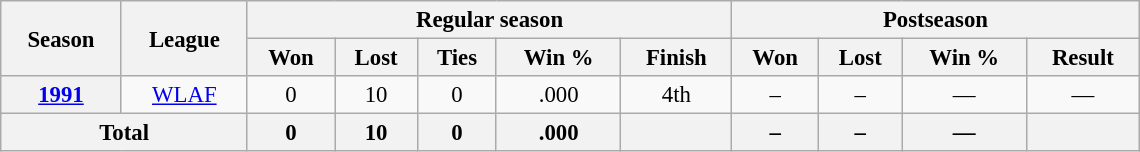<table class="wikitable" style="font-size:95%; text-align:center; width:50em">
<tr>
<th rowspan="2">Season</th>
<th rowspan="2">League</th>
<th colspan="5">Regular season</th>
<th colspan="4">Postseason</th>
</tr>
<tr>
<th>Won</th>
<th>Lost</th>
<th>Ties</th>
<th>Win %</th>
<th>Finish</th>
<th>Won</th>
<th>Lost</th>
<th>Win %</th>
<th>Result</th>
</tr>
<tr>
<th><a href='#'>1991</a></th>
<td><a href='#'>WLAF</a></td>
<td>0</td>
<td>10</td>
<td>0</td>
<td>.000</td>
<td>4th </td>
<td>–</td>
<td>–</td>
<td>—</td>
<td>—</td>
</tr>
<tr>
<th colspan="2">Total</th>
<th>0</th>
<th>10</th>
<th>0</th>
<th>.000</th>
<th></th>
<th>–</th>
<th>–</th>
<th>—</th>
<th></th>
</tr>
</table>
